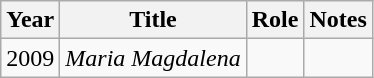<table class="wikitable sortable">
<tr>
<th>Year</th>
<th>Title</th>
<th>Role</th>
<th class="unsortable">Notes</th>
</tr>
<tr>
<td>2009</td>
<td><em>Maria Magdalena</em></td>
<td></td>
<td colspan=2></td>
</tr>
</table>
